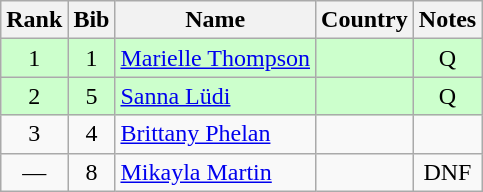<table class="wikitable" style="text-align:center;">
<tr>
<th>Rank</th>
<th>Bib</th>
<th>Name</th>
<th>Country</th>
<th>Notes</th>
</tr>
<tr bgcolor=ccffcc>
<td>1</td>
<td>1</td>
<td align=left><a href='#'>Marielle Thompson</a></td>
<td align=left></td>
<td>Q</td>
</tr>
<tr bgcolor=ccffcc>
<td>2</td>
<td>5</td>
<td align=left><a href='#'>Sanna Lüdi</a></td>
<td align=left></td>
<td>Q</td>
</tr>
<tr>
<td>3</td>
<td>4</td>
<td align=left><a href='#'>Brittany Phelan</a></td>
<td align=left></td>
<td></td>
</tr>
<tr>
<td>—</td>
<td>8</td>
<td align=left><a href='#'>Mikayla Martin</a></td>
<td align=left></td>
<td>DNF</td>
</tr>
</table>
